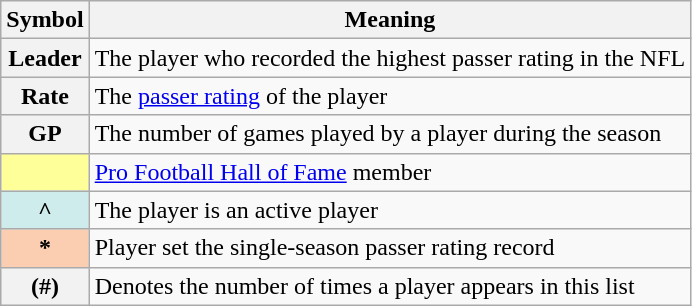<table class="wikitable plainrowheaders">
<tr>
<th scope=col>Symbol</th>
<th scope=col>Meaning</th>
</tr>
<tr>
<th scope=row style="text-align:center;"><strong>Leader</strong></th>
<td>The player who recorded the highest passer rating in the NFL</td>
</tr>
<tr>
<th scope=row style="text-align:center;"><strong>Rate</strong></th>
<td>The <a href='#'>passer rating</a> of the player</td>
</tr>
<tr>
<th scope=row style="text-align:center;"><strong>GP</strong></th>
<td>The number of games played by a player during the season</td>
</tr>
<tr>
<th scope=row style="text-align:center; background:#ff9;"></th>
<td><a href='#'>Pro Football Hall of Fame</a> member</td>
</tr>
<tr>
<th scope=row style="text-align:center; background:#cfecec;">^</th>
<td>The player is an active player</td>
</tr>
<tr>
<th scope=row style="text-align:center; background:#fbceb1;">*</th>
<td>Player set the single-season passer rating record</td>
</tr>
<tr>
<th scope=row style="text-align:center;">(#)</th>
<td>Denotes the number of times a player appears in this list</td>
</tr>
</table>
